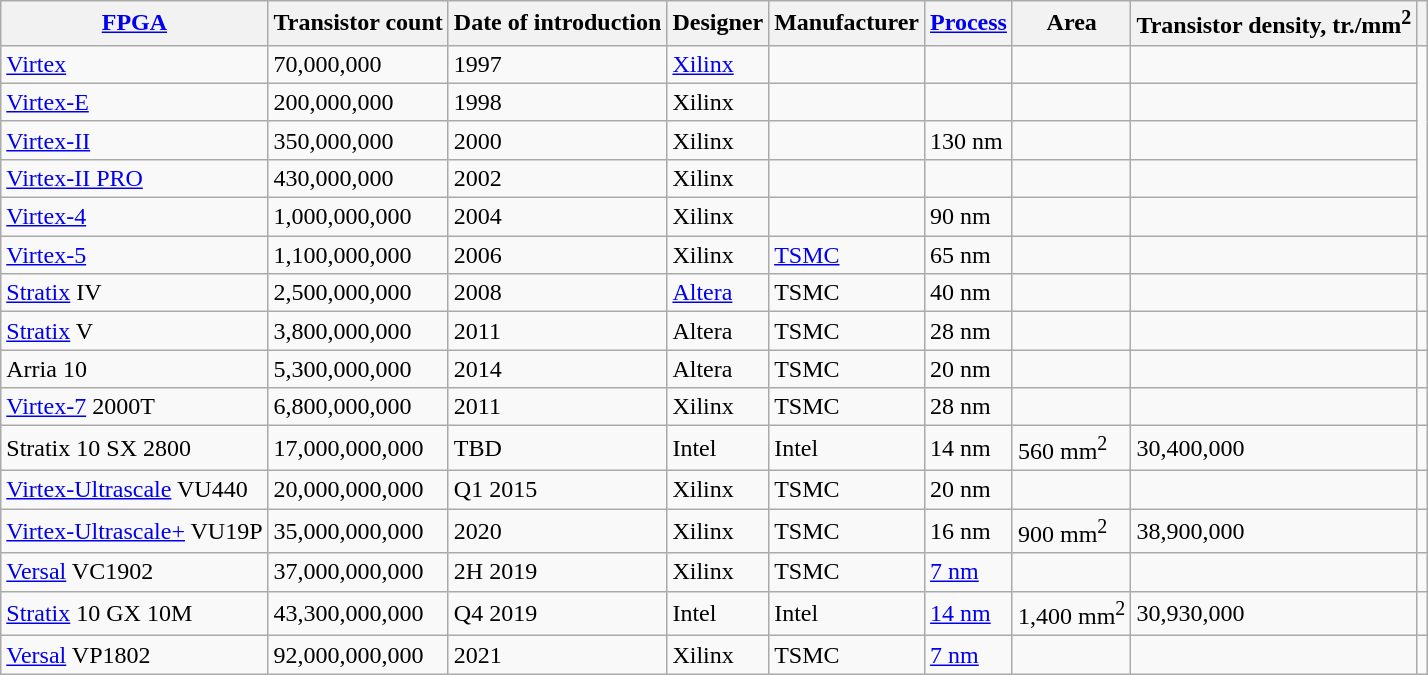<table class="wikitable sortable">
<tr>
<th><a href='#'>FPGA</a></th>
<th data-sort-type="number">Transistor count</th>
<th>Date of introduction</th>
<th>Designer</th>
<th>Manufacturer</th>
<th data-sort-type="number"><a href='#'>Process</a></th>
<th data-sort-type="number">Area</th>
<th data-sort-type="number">Transistor density, tr./mm<sup>2</sup></th>
<th class="unsortable"></th>
</tr>
<tr>
<td><a href='#'>Virtex</a></td>
<td>70,000,000</td>
<td>1997</td>
<td><a href='#'>Xilinx</a></td>
<td></td>
<td></td>
<td></td>
<td></td>
<td rowspan="5"></td>
</tr>
<tr>
<td><a href='#'>Virtex-E</a></td>
<td>200,000,000</td>
<td>1998</td>
<td>Xilinx</td>
<td></td>
<td></td>
<td></td>
<td></td>
</tr>
<tr>
<td><a href='#'>Virtex-II</a></td>
<td>350,000,000</td>
<td>2000</td>
<td>Xilinx</td>
<td></td>
<td>130 nm</td>
<td></td>
<td></td>
</tr>
<tr>
<td><a href='#'>Virtex-II PRO</a></td>
<td>430,000,000</td>
<td>2002</td>
<td>Xilinx</td>
<td></td>
<td></td>
<td></td>
<td></td>
</tr>
<tr>
<td><a href='#'>Virtex-4</a></td>
<td>1,000,000,000</td>
<td>2004</td>
<td>Xilinx</td>
<td></td>
<td>90 nm</td>
<td></td>
<td></td>
</tr>
<tr>
<td><a href='#'>Virtex-5</a></td>
<td>1,100,000,000</td>
<td>2006</td>
<td>Xilinx</td>
<td><a href='#'>TSMC</a></td>
<td>65 nm</td>
<td></td>
<td></td>
<td></td>
</tr>
<tr>
<td><a href='#'>Stratix</a> IV</td>
<td>2,500,000,000</td>
<td>2008</td>
<td><a href='#'>Altera</a></td>
<td>TSMC</td>
<td>40 nm</td>
<td></td>
<td></td>
<td></td>
</tr>
<tr>
<td><a href='#'>Stratix</a> V</td>
<td>3,800,000,000</td>
<td>2011</td>
<td>Altera</td>
<td>TSMC</td>
<td>28 nm</td>
<td></td>
<td></td>
<td></td>
</tr>
<tr>
<td>Arria 10</td>
<td>5,300,000,000</td>
<td>2014</td>
<td>Altera</td>
<td>TSMC</td>
<td>20 nm</td>
<td></td>
<td></td>
<td></td>
</tr>
<tr>
<td><a href='#'>Virtex-7</a> 2000T</td>
<td>6,800,000,000</td>
<td>2011</td>
<td>Xilinx</td>
<td>TSMC</td>
<td>28 nm</td>
<td></td>
<td></td>
<td></td>
</tr>
<tr>
<td>Stratix 10 SX 2800</td>
<td>17,000,000,000</td>
<td>TBD</td>
<td>Intel</td>
<td>Intel</td>
<td>14 nm</td>
<td>560 mm<sup>2</sup></td>
<td>30,400,000</td>
<td></td>
</tr>
<tr>
<td><a href='#'>Virtex-Ultrascale</a> VU440</td>
<td>20,000,000,000</td>
<td>Q1 2015</td>
<td>Xilinx</td>
<td>TSMC</td>
<td>20 nm</td>
<td></td>
<td></td>
<td></td>
</tr>
<tr>
<td><a href='#'>Virtex-Ultrascale+</a> VU19P</td>
<td>35,000,000,000</td>
<td>2020</td>
<td>Xilinx</td>
<td>TSMC</td>
<td>16 nm</td>
<td>900 mm<sup>2</sup></td>
<td>38,900,000</td>
<td></td>
</tr>
<tr>
<td><a href='#'>Versal</a> VC1902</td>
<td>37,000,000,000</td>
<td>2H 2019</td>
<td>Xilinx</td>
<td>TSMC</td>
<td><a href='#'>7 nm</a></td>
<td></td>
<td></td>
<td></td>
</tr>
<tr>
<td><a href='#'>Stratix</a> 10 GX 10M</td>
<td>43,300,000,000</td>
<td>Q4 2019</td>
<td>Intel</td>
<td>Intel</td>
<td><a href='#'>14 nm</a></td>
<td>1,400 mm<sup>2</sup></td>
<td>30,930,000</td>
<td></td>
</tr>
<tr>
<td><a href='#'>Versal</a> VP1802</td>
<td>92,000,000,000</td>
<td>2021 </td>
<td>Xilinx</td>
<td>TSMC</td>
<td><a href='#'>7 nm</a></td>
<td></td>
<td></td>
<td></td>
</tr>
</table>
